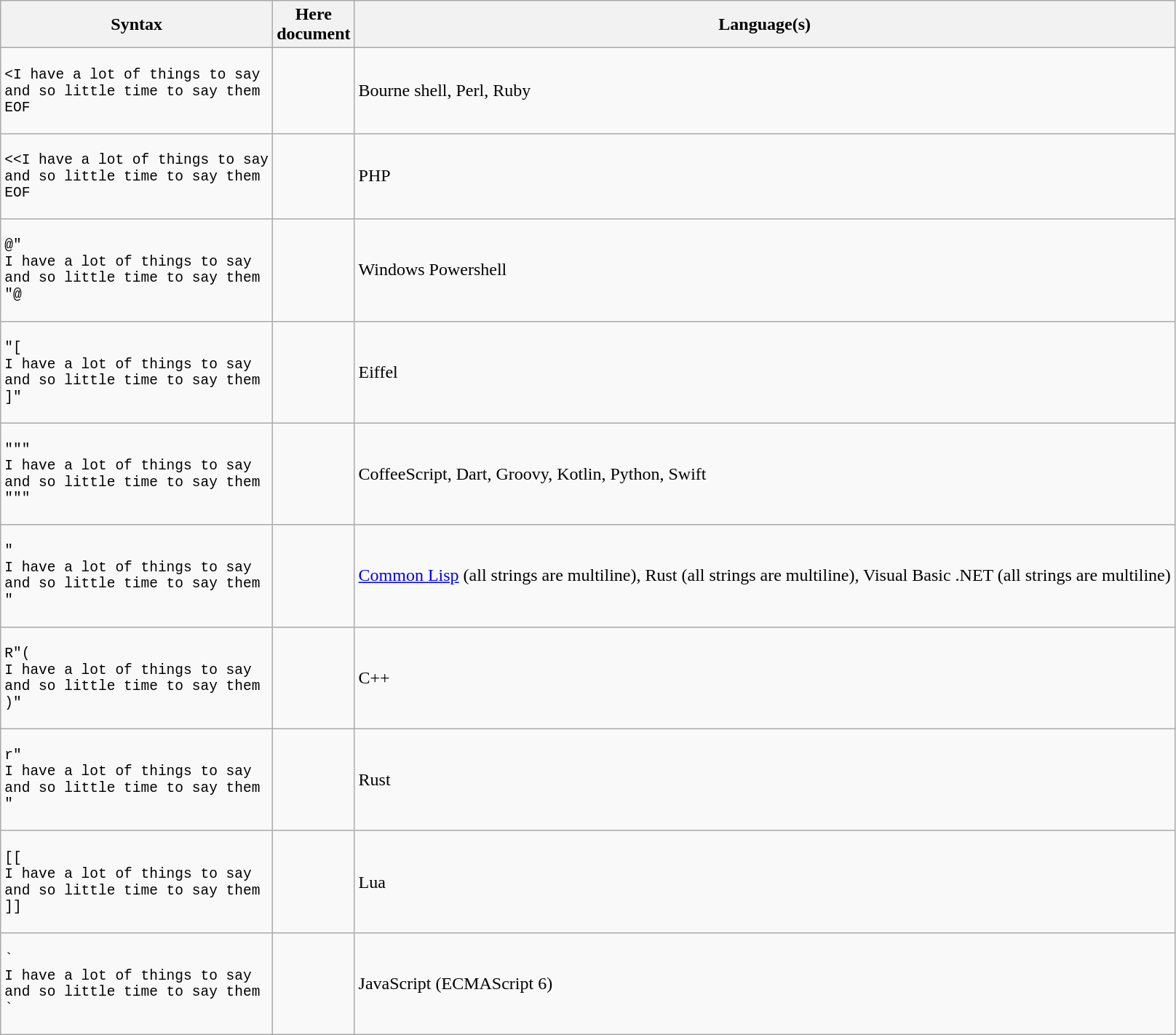<table class="wikitable" border="1">
<tr>
<th>Syntax</th>
<th>Here<br>document</th>
<th>Language(s)</th>
</tr>
<tr>
<td><pre><<EOF<br>I have a lot of things to say
and so little time to say them
EOF</pre></td>
<td></td>
<td>Bourne shell, Perl, Ruby</td>
</tr>
<tr>
<td><pre><<<EOF<br>I have a lot of things to say
and so little time to say them
EOF</pre></td>
<td></td>
<td>PHP</td>
</tr>
<tr>
<td><pre>@"<br>I have a lot of things to say
and so little time to say them
"@</pre></td>
<td></td>
<td>Windows Powershell</td>
</tr>
<tr>
<td><pre>"[<br>I have a lot of things to say
and so little time to say them
]"</pre></td>
<td></td>
<td>Eiffel</td>
</tr>
<tr>
<td><pre>"""<br>I have a lot of things to say
and so little time to say them
"""</pre></td>
<td></td>
<td>CoffeeScript, Dart, Groovy, Kotlin, Python, Swift</td>
</tr>
<tr>
<td><pre>"<br>I have a lot of things to say
and so little time to say them
"</pre></td>
<td></td>
<td><a href='#'>Common Lisp</a> (all strings are multiline), Rust (all strings are multiline), Visual Basic .NET (all strings are multiline)</td>
</tr>
<tr>
<td><pre>R"(<br>I have a lot of things to say
and so little time to say them
)"
</pre></td>
<td></td>
<td>C++</td>
</tr>
<tr>
<td><pre>r"<br>I have a lot of things to say
and so little time to say them
"</pre></td>
<td></td>
<td>Rust</td>
</tr>
<tr>
<td><pre>[[<br>I have a lot of things to say
and so little time to say them
]]</pre></td>
<td></td>
<td>Lua</td>
</tr>
<tr>
<td><pre>`<br>I have a lot of things to say
and so little time to say them
`</pre></td>
<td></td>
<td>JavaScript (ECMAScript 6)</td>
</tr>
</table>
